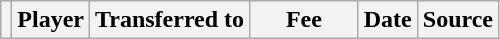<table class="wikitable plainrowheaders sortable">
<tr>
<th></th>
<th scope="col">Player</th>
<th>Transferred to</th>
<th style="width: 65px;">Fee</th>
<th scope="col">Date</th>
<th scope="col">Source</th>
</tr>
</table>
